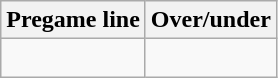<table class="wikitable">
<tr align="center">
<th style=>Pregame line</th>
<th style=>Over/under</th>
</tr>
<tr align="center">
<td> </td>
<td> </td>
</tr>
</table>
